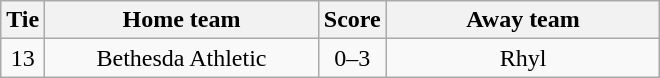<table class="wikitable" style="text-align:center;">
<tr>
<th width=20>Tie</th>
<th width=175>Home team</th>
<th width=20>Score</th>
<th width=175>Away team</th>
</tr>
<tr>
<td>13</td>
<td>Bethesda Athletic</td>
<td>0–3</td>
<td>Rhyl</td>
</tr>
</table>
